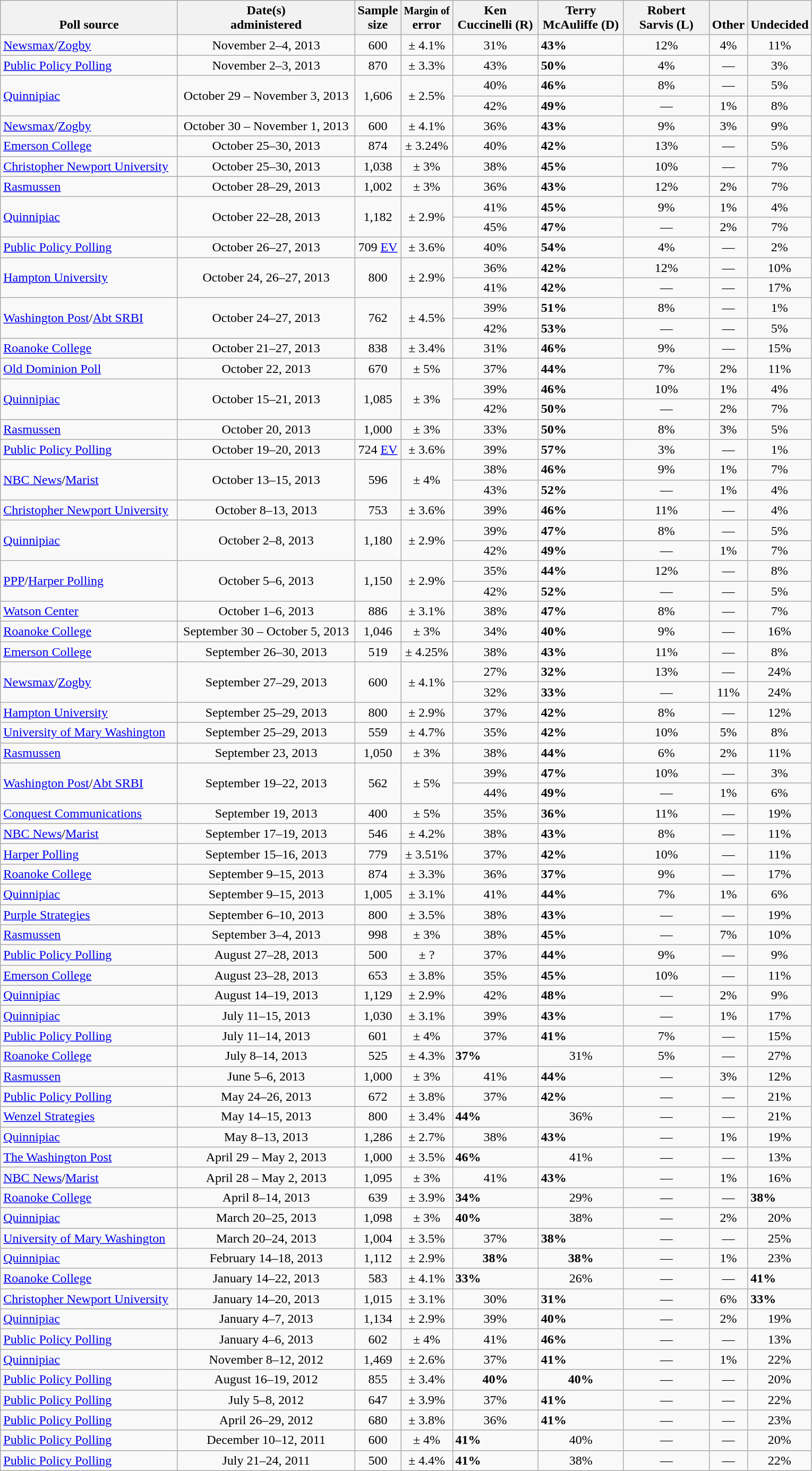<table class="wikitable">
<tr valign= bottom>
<th style="width:215px;">Poll source</th>
<th style="width:215px;">Date(s)<br>administered</th>
<th class=small>Sample<br>size</th>
<th><small>Margin of</small><br>error</th>
<th style="width:100px;">Ken<br>Cuccinelli (R)</th>
<th style="width:100px;">Terry<br>McAuliffe (D)</th>
<th style="width:100px;">Robert<br>Sarvis (L)</th>
<th>Other</th>
<th>Undecided</th>
</tr>
<tr>
<td><a href='#'>Newsmax</a>/<a href='#'>Zogby</a></td>
<td align=center>November 2–4, 2013</td>
<td align=center>600</td>
<td align=center>± 4.1%</td>
<td align=center>31%</td>
<td><strong>43%</strong></td>
<td align=center>12%</td>
<td align=center>4%</td>
<td align=center>11%</td>
</tr>
<tr>
<td><a href='#'>Public Policy Polling</a></td>
<td align=center>November 2–3, 2013</td>
<td align=center>870</td>
<td align=center>± 3.3%</td>
<td align=center>43%</td>
<td><strong>50%</strong></td>
<td align=center>4%</td>
<td align=center>—</td>
<td align=center>3%</td>
</tr>
<tr>
<td rowspan=2><a href='#'>Quinnipiac</a></td>
<td style="text-align:center;" rowspan="2">October 29 – November 3, 2013</td>
<td style="text-align:center;" rowspan="2">1,606</td>
<td style="text-align:center;" rowspan="2">± 2.5%</td>
<td align=center>40%</td>
<td><strong>46%</strong></td>
<td align=center>8%</td>
<td align=center>—</td>
<td align=center>5%</td>
</tr>
<tr>
<td align=center>42%</td>
<td><strong>49%</strong></td>
<td align=center>—</td>
<td align=center>1%</td>
<td align=center>8%</td>
</tr>
<tr>
<td><a href='#'>Newsmax</a>/<a href='#'>Zogby</a></td>
<td align=center>October 30 – November 1, 2013</td>
<td align=center>600</td>
<td align=center>± 4.1%</td>
<td align=center>36%</td>
<td><strong>43%</strong></td>
<td align=center>9%</td>
<td align=center>3%</td>
<td align=center>9%</td>
</tr>
<tr>
<td><a href='#'>Emerson College</a></td>
<td align=center>October 25–30, 2013</td>
<td align=center>874</td>
<td align=center>± 3.24%</td>
<td align=center>40%</td>
<td><strong>42%</strong></td>
<td align=center>13%</td>
<td align=center>—</td>
<td align=center>5%</td>
</tr>
<tr>
<td><a href='#'>Christopher Newport University</a></td>
<td align=center>October 25–30, 2013</td>
<td align=center>1,038</td>
<td align=center>± 3%</td>
<td align=center>38%</td>
<td><strong>45%</strong></td>
<td align=center>10%</td>
<td align=center>—</td>
<td align=center>7%</td>
</tr>
<tr>
<td><a href='#'>Rasmussen</a></td>
<td align=center>October 28–29, 2013</td>
<td align=center>1,002</td>
<td align=center>± 3%</td>
<td align=center>36%</td>
<td><strong>43%</strong></td>
<td align=center>12%</td>
<td align=center>2%</td>
<td align=center>7%</td>
</tr>
<tr>
<td rowspan=2><a href='#'>Quinnipiac</a></td>
<td style="text-align:center;" rowspan="2">October 22–28, 2013</td>
<td style="text-align:center;" rowspan="2">1,182</td>
<td style="text-align:center;" rowspan="2">± 2.9%</td>
<td align=center>41%</td>
<td><strong>45%</strong></td>
<td align=center>9%</td>
<td align=center>1%</td>
<td align=center>4%</td>
</tr>
<tr>
<td align=center>45%</td>
<td><strong>47%</strong></td>
<td align=center>—</td>
<td align=center>2%</td>
<td align=center>7%</td>
</tr>
<tr>
<td><a href='#'>Public Policy Polling</a></td>
<td align=center>October 26–27, 2013</td>
<td align=center>709 <a href='#'>EV</a></td>
<td align=center>± 3.6%</td>
<td align=center>40%</td>
<td><strong>54%</strong></td>
<td align=center>4%</td>
<td align=center>—</td>
<td align=center>2%</td>
</tr>
<tr>
<td rowspan=2><a href='#'>Hampton University</a></td>
<td style="text-align:center;" rowspan="2">October 24, 26–27, 2013</td>
<td style="text-align:center;" rowspan="2">800</td>
<td style="text-align:center;" rowspan="2">± 2.9%</td>
<td align=center>36%</td>
<td><strong>42%</strong></td>
<td align=center>12%</td>
<td align=center>—</td>
<td align=center>10%</td>
</tr>
<tr>
<td align=center>41%</td>
<td><strong>42%</strong></td>
<td align=center>—</td>
<td align=center>—</td>
<td align=center>17%</td>
</tr>
<tr>
<td rowspan=2><a href='#'>Washington Post</a>/<a href='#'>Abt SRBI</a></td>
<td style="text-align:center;" rowspan="2">October 24–27, 2013</td>
<td style="text-align:center;" rowspan="2">762</td>
<td style="text-align:center;" rowspan="2">± 4.5%</td>
<td align=center>39%</td>
<td><strong>51%</strong></td>
<td align=center>8%</td>
<td align=center>—</td>
<td align=center>1%</td>
</tr>
<tr>
<td align=center>42%</td>
<td><strong>53%</strong></td>
<td align=center>—</td>
<td align=center>—</td>
<td align=center>5%</td>
</tr>
<tr>
<td><a href='#'>Roanoke College</a></td>
<td align=center>October 21–27, 2013</td>
<td align=center>838</td>
<td align=center>± 3.4%</td>
<td align=center>31%</td>
<td><strong>46%</strong></td>
<td align=center>9%</td>
<td align=center>—</td>
<td align=center>15%</td>
</tr>
<tr>
<td><a href='#'>Old Dominion Poll</a></td>
<td align=center>October 22, 2013</td>
<td align=center>670</td>
<td align=center>± 5%</td>
<td align=center>37%</td>
<td><strong>44%</strong></td>
<td align=center>7%</td>
<td align=center>2%</td>
<td align=center>11%</td>
</tr>
<tr>
<td rowspan=2><a href='#'>Quinnipiac</a></td>
<td style="text-align:center;" rowspan="2">October 15–21, 2013</td>
<td style="text-align:center;" rowspan="2">1,085</td>
<td style="text-align:center;" rowspan="2">± 3%</td>
<td align=center>39%</td>
<td><strong>46%</strong></td>
<td align=center>10%</td>
<td align=center>1%</td>
<td align=center>4%</td>
</tr>
<tr>
<td align=center>42%</td>
<td><strong>50%</strong></td>
<td align=center>—</td>
<td align=center>2%</td>
<td align=center>7%</td>
</tr>
<tr>
<td><a href='#'>Rasmussen</a></td>
<td align=center>October 20, 2013</td>
<td align=center>1,000</td>
<td align=center>± 3%</td>
<td align=center>33%</td>
<td><strong>50%</strong></td>
<td align=center>8%</td>
<td align=center>3%</td>
<td align=center>5%</td>
</tr>
<tr>
<td><a href='#'>Public Policy Polling</a></td>
<td align=center>October 19–20, 2013</td>
<td align=center>724 <a href='#'>EV</a></td>
<td align=center>± 3.6%</td>
<td align=center>39%</td>
<td><strong>57%</strong></td>
<td align=center>3%</td>
<td align=center>—</td>
<td align=center>1%</td>
</tr>
<tr>
<td rowspan=2><a href='#'>NBC News</a>/<a href='#'>Marist</a></td>
<td style="text-align:center;" rowspan="2">October 13–15, 2013</td>
<td style="text-align:center;" rowspan="2">596</td>
<td style="text-align:center;" rowspan="2">± 4%</td>
<td align=center>38%</td>
<td><strong>46%</strong></td>
<td align=center>9%</td>
<td align=center>1%</td>
<td align=center>7%</td>
</tr>
<tr>
<td align=center>43%</td>
<td><strong>52%</strong></td>
<td align=center>—</td>
<td align=center>1%</td>
<td align=center>4%</td>
</tr>
<tr>
<td><a href='#'>Christopher Newport University</a></td>
<td align=center>October 8–13, 2013</td>
<td align=center>753</td>
<td align=center>± 3.6%</td>
<td align=center>39%</td>
<td><strong>46%</strong></td>
<td align=center>11%</td>
<td align=center>—</td>
<td align=center>4%</td>
</tr>
<tr>
<td rowspan=2><a href='#'>Quinnipiac</a></td>
<td style="text-align:center;" rowspan="2">October 2–8, 2013</td>
<td style="text-align:center;" rowspan="2">1,180</td>
<td style="text-align:center;" rowspan="2">± 2.9%</td>
<td align=center>39%</td>
<td><strong>47%</strong></td>
<td align=center>8%</td>
<td align=center>—</td>
<td align=center>5%</td>
</tr>
<tr>
<td align=center>42%</td>
<td><strong>49%</strong></td>
<td align=center>—</td>
<td align=center>1%</td>
<td align=center>7%</td>
</tr>
<tr>
<td rowspan=2><a href='#'>PPP</a>/<a href='#'>Harper Polling</a></td>
<td rowspan="2" style="text-align:center;">October 5–6, 2013</td>
<td rowspan="2" style="text-align:center;">1,150</td>
<td rowspan="2" style="text-align:center;">± 2.9%</td>
<td align=center>35%</td>
<td><strong>44%</strong></td>
<td align=center>12%</td>
<td align=center>—</td>
<td align=center>8%</td>
</tr>
<tr>
<td align=center>42%</td>
<td><strong>52%</strong></td>
<td align=center>—</td>
<td align=center>—</td>
<td align=center>5%</td>
</tr>
<tr>
<td><a href='#'>Watson Center</a></td>
<td align=center>October 1–6, 2013</td>
<td align=center>886</td>
<td align=center>± 3.1%</td>
<td align=center>38%</td>
<td><strong>47%</strong></td>
<td align=center>8%</td>
<td align=center>—</td>
<td align=center>7%</td>
</tr>
<tr>
<td><a href='#'>Roanoke College</a></td>
<td align=center>September 30 – October 5, 2013</td>
<td align=center>1,046</td>
<td align=center>± 3%</td>
<td align=center>34%</td>
<td><strong>40%</strong></td>
<td align=center>9%</td>
<td align=center>—</td>
<td align=center>16%</td>
</tr>
<tr>
<td><a href='#'>Emerson College</a></td>
<td align=center>September 26–30, 2013</td>
<td align=center>519</td>
<td align=center>± 4.25%</td>
<td align=center>38%</td>
<td><strong>43%</strong></td>
<td align=center>11%</td>
<td align=center>—</td>
<td align=center>8%</td>
</tr>
<tr>
<td rowspan=2><a href='#'>Newsmax</a>/<a href='#'>Zogby</a></td>
<td rowspan="2" style="text-align:center;">September 27–29, 2013</td>
<td rowspan="2" style="text-align:center;">600</td>
<td rowspan="2" style="text-align:center;">± 4.1%</td>
<td align=center>27%</td>
<td><strong>32%</strong></td>
<td align=center>13%</td>
<td align=center>—</td>
<td align=center>24%</td>
</tr>
<tr>
<td align=center>32%</td>
<td><strong>33%</strong></td>
<td align=center>—</td>
<td align=center>11%</td>
<td align=center>24%</td>
</tr>
<tr>
<td><a href='#'>Hampton University</a></td>
<td align=center>September 25–29, 2013</td>
<td align=center>800</td>
<td align=center>± 2.9%</td>
<td align=center>37%</td>
<td><strong>42%</strong></td>
<td align=center>8%</td>
<td align=center>—</td>
<td align=center>12%</td>
</tr>
<tr>
<td><a href='#'>University of Mary Washington</a></td>
<td align=center>September 25–29, 2013</td>
<td align=center>559</td>
<td align=center>± 4.7%</td>
<td align=center>35%</td>
<td><strong>42%</strong></td>
<td align=center>10%</td>
<td align=center>5%</td>
<td align=center>8%</td>
</tr>
<tr>
<td><a href='#'>Rasmussen</a></td>
<td align=center>September 23, 2013</td>
<td align=center>1,050</td>
<td align=center>± 3%</td>
<td align=center>38%</td>
<td><strong>44%</strong></td>
<td align=center>6%</td>
<td align=center>2%</td>
<td align=center>11%</td>
</tr>
<tr>
<td rowspan=2><a href='#'>Washington Post</a>/<a href='#'>Abt SRBI</a></td>
<td rowspan="2" style="text-align:center;">September 19–22, 2013</td>
<td rowspan="2" style="text-align:center;">562</td>
<td rowspan="2" style="text-align:center;">± 5%</td>
<td align=center>39%</td>
<td><strong>47%</strong></td>
<td align=center>10%</td>
<td align=center>—</td>
<td align=center>3%</td>
</tr>
<tr>
<td align=center>44%</td>
<td><strong>49%</strong></td>
<td align=center>—</td>
<td align=center>1%</td>
<td align=center>6%</td>
</tr>
<tr>
<td><a href='#'>Conquest Communications</a></td>
<td align=center>September 19, 2013</td>
<td align=center>400</td>
<td align=center>± 5%</td>
<td align=center>35%</td>
<td><strong>36%</strong></td>
<td align=center>11%</td>
<td align=center>—</td>
<td align=center>19%</td>
</tr>
<tr>
<td><a href='#'>NBC News</a>/<a href='#'>Marist</a></td>
<td align=center>September 17–19, 2013</td>
<td align=center>546</td>
<td align=center>± 4.2%</td>
<td align=center>38%</td>
<td><strong>43%</strong></td>
<td align=center>8%</td>
<td align=center>—</td>
<td align=center>11%</td>
</tr>
<tr>
<td><a href='#'>Harper Polling</a></td>
<td align=center>September 15–16, 2013</td>
<td align=center>779</td>
<td align=center>± 3.51%</td>
<td align=center>37%</td>
<td><strong>42%</strong></td>
<td align=center>10%</td>
<td align=center>—</td>
<td align=center>11%</td>
</tr>
<tr>
<td><a href='#'>Roanoke College</a></td>
<td align=center>September 9–15, 2013</td>
<td align=center>874</td>
<td align=center>± 3.3%</td>
<td align=center>36%</td>
<td><strong>37%</strong></td>
<td align=center>9%</td>
<td align=center>—</td>
<td align=center>17%</td>
</tr>
<tr>
<td><a href='#'>Quinnipiac</a></td>
<td align=center>September 9–15, 2013</td>
<td align=center>1,005</td>
<td align=center>± 3.1%</td>
<td align=center>41%</td>
<td><strong>44%</strong></td>
<td align=center>7%</td>
<td align=center>1%</td>
<td align=center>6%</td>
</tr>
<tr>
<td><a href='#'>Purple Strategies</a></td>
<td align=center>September 6–10, 2013</td>
<td align=center>800</td>
<td align=center>± 3.5%</td>
<td align=center>38%</td>
<td><strong>43%</strong></td>
<td align=center>—</td>
<td align=center>—</td>
<td align=center>19%</td>
</tr>
<tr>
<td><a href='#'>Rasmussen</a></td>
<td align=center>September 3–4, 2013</td>
<td align=center>998</td>
<td align=center>± 3%</td>
<td align=center>38%</td>
<td><strong>45%</strong></td>
<td align=center>—</td>
<td align=center>7%</td>
<td align=center>10%</td>
</tr>
<tr>
<td><a href='#'>Public Policy Polling</a></td>
<td align=center>August 27–28, 2013</td>
<td align=center>500</td>
<td align=center>± ?</td>
<td align=center>37%</td>
<td><strong>44%</strong></td>
<td align=center>9%</td>
<td align=center>—</td>
<td align=center>9%</td>
</tr>
<tr>
<td><a href='#'>Emerson College</a></td>
<td align=center>August 23–28, 2013</td>
<td align=center>653</td>
<td align=center>± 3.8%</td>
<td align=center>35%</td>
<td><strong>45%</strong></td>
<td align=center>10%</td>
<td align=center>—</td>
<td align=center>11%</td>
</tr>
<tr>
<td><a href='#'>Quinnipiac</a></td>
<td align=center>August 14–19, 2013</td>
<td align=center>1,129</td>
<td align=center>± 2.9%</td>
<td align=center>42%</td>
<td><strong>48%</strong></td>
<td align=center>—</td>
<td align=center>2%</td>
<td align=center>9%</td>
</tr>
<tr>
<td><a href='#'>Quinnipiac</a></td>
<td align=center>July 11–15, 2013</td>
<td align=center>1,030</td>
<td align=center>± 3.1%</td>
<td align=center>39%</td>
<td><strong>43%</strong></td>
<td align=center>—</td>
<td align=center>1%</td>
<td align=center>17%</td>
</tr>
<tr>
<td><a href='#'>Public Policy Polling</a></td>
<td align=center>July 11–14, 2013</td>
<td align=center>601</td>
<td align=center>± 4%</td>
<td align=center>37%</td>
<td><strong>41%</strong></td>
<td align=center>7%</td>
<td align=center>—</td>
<td align=center>15%</td>
</tr>
<tr>
<td><a href='#'>Roanoke College</a></td>
<td align=center>July 8–14, 2013</td>
<td align=center>525</td>
<td align=center>± 4.3%</td>
<td><strong>37%</strong></td>
<td align=center>31%</td>
<td align=center>5%</td>
<td align=center>—</td>
<td align=center>27%</td>
</tr>
<tr>
<td><a href='#'>Rasmussen</a></td>
<td align=center>June 5–6, 2013</td>
<td align=center>1,000</td>
<td align=center>± 3%</td>
<td align=center>41%</td>
<td><strong>44%</strong></td>
<td align=center>—</td>
<td align=center>3%</td>
<td align=center>12%</td>
</tr>
<tr>
<td><a href='#'>Public Policy Polling</a></td>
<td align=center>May 24–26, 2013</td>
<td align=center>672</td>
<td align=center>± 3.8%</td>
<td align=center>37%</td>
<td><strong>42%</strong></td>
<td align=center>—</td>
<td align=center>—</td>
<td align=center>21%</td>
</tr>
<tr>
<td><a href='#'>Wenzel Strategies</a></td>
<td align=center>May 14–15, 2013</td>
<td align=center>800</td>
<td align=center>± 3.4%</td>
<td><strong>44%</strong></td>
<td align=center>36%</td>
<td align=center>—</td>
<td align=center>—</td>
<td align=center>21%</td>
</tr>
<tr>
<td><a href='#'>Quinnipiac</a></td>
<td align=center>May 8–13, 2013</td>
<td align=center>1,286</td>
<td align=center>± 2.7%</td>
<td align=center>38%</td>
<td><strong>43%</strong></td>
<td align=center>—</td>
<td align=center>1%</td>
<td align=center>19%</td>
</tr>
<tr>
<td><a href='#'>The Washington Post</a></td>
<td align=center>April 29 – May 2, 2013</td>
<td align=center>1,000</td>
<td align=center>± 3.5%</td>
<td><strong>46%</strong></td>
<td align=center>41%</td>
<td align=center>—</td>
<td align=center>—</td>
<td align=center>13%</td>
</tr>
<tr>
<td><a href='#'>NBC News</a>/<a href='#'>Marist</a></td>
<td align=center>April 28 – May 2, 2013</td>
<td align=center>1,095</td>
<td align=center>± 3%</td>
<td align=center>41%</td>
<td><strong>43%</strong></td>
<td align=center>—</td>
<td align=center>1%</td>
<td align=center>16%</td>
</tr>
<tr>
<td><a href='#'>Roanoke College</a></td>
<td align=center>April 8–14, 2013</td>
<td align=center>639</td>
<td align=center>± 3.9%</td>
<td><strong>34%</strong></td>
<td align=center>29%</td>
<td align=center>—</td>
<td align=center>—</td>
<td><strong>38%</strong></td>
</tr>
<tr>
<td><a href='#'>Quinnipiac</a></td>
<td align=center>March 20–25, 2013</td>
<td align=center>1,098</td>
<td align=center>± 3%</td>
<td><strong>40%</strong></td>
<td align=center>38%</td>
<td align=center>—</td>
<td align=center>2%</td>
<td align=center>20%</td>
</tr>
<tr>
<td><a href='#'>University of Mary Washington</a></td>
<td align=center>March 20–24, 2013</td>
<td align=center>1,004</td>
<td align=center>± 3.5%</td>
<td align=center>37%</td>
<td><strong>38%</strong></td>
<td align=center>—</td>
<td align=center>—</td>
<td align=center>25%</td>
</tr>
<tr>
<td><a href='#'>Quinnipiac</a></td>
<td align=center>February 14–18, 2013</td>
<td align=center>1,112</td>
<td align=center>± 2.9%</td>
<td align=center><strong>38%</strong></td>
<td align=center><strong>38%</strong></td>
<td align=center>—</td>
<td align=center>1%</td>
<td align=center>23%</td>
</tr>
<tr>
<td><a href='#'>Roanoke College</a></td>
<td align=center>January 14–22, 2013</td>
<td align=center>583</td>
<td align=center>± 4.1%</td>
<td><strong>33%</strong></td>
<td align=center>26%</td>
<td align=center>—</td>
<td align=center>—</td>
<td><strong>41%</strong></td>
</tr>
<tr>
<td><a href='#'>Christopher Newport University</a></td>
<td align=center>January 14–20, 2013</td>
<td align=center>1,015</td>
<td align=center>± 3.1%</td>
<td align=center>30%</td>
<td><strong>31%</strong></td>
<td align=center>—</td>
<td align=center>6%</td>
<td><strong>33%</strong></td>
</tr>
<tr>
<td><a href='#'>Quinnipiac</a></td>
<td align=center>January 4–7, 2013</td>
<td align=center>1,134</td>
<td align=center>± 2.9%</td>
<td align=center>39%</td>
<td><strong>40%</strong></td>
<td align=center>—</td>
<td align=center>2%</td>
<td align=center>19%</td>
</tr>
<tr>
<td><a href='#'>Public Policy Polling</a></td>
<td align=center>January 4–6, 2013</td>
<td align=center>602</td>
<td align=center>± 4%</td>
<td align=center>41%</td>
<td><strong>46%</strong></td>
<td align=center>—</td>
<td align=center>—</td>
<td align=center>13%</td>
</tr>
<tr>
<td><a href='#'>Quinnipiac</a></td>
<td align=center>November 8–12, 2012</td>
<td align=center>1,469</td>
<td align=center>± 2.6%</td>
<td align=center>37%</td>
<td><strong>41%</strong></td>
<td align=center>—</td>
<td align=center>1%</td>
<td align=center>22%</td>
</tr>
<tr>
<td><a href='#'>Public Policy Polling</a></td>
<td align=center>August 16–19, 2012</td>
<td align=center>855</td>
<td align=center>± 3.4%</td>
<td align=center><strong>40%</strong></td>
<td align=center><strong>40%</strong></td>
<td align=center>—</td>
<td align=center>—</td>
<td align=center>20%</td>
</tr>
<tr>
<td><a href='#'>Public Policy Polling</a></td>
<td align=center>July 5–8, 2012</td>
<td align=center>647</td>
<td align=center>± 3.9%</td>
<td align=center>37%</td>
<td><strong>41%</strong></td>
<td align=center>—</td>
<td align=center>—</td>
<td align=center>22%</td>
</tr>
<tr>
<td><a href='#'>Public Policy Polling</a></td>
<td align=center>April 26–29, 2012</td>
<td align=center>680</td>
<td align=center>± 3.8%</td>
<td align=center>36%</td>
<td><strong>41%</strong></td>
<td align=center>—</td>
<td align=center>—</td>
<td align=center>23%</td>
</tr>
<tr>
<td><a href='#'>Public Policy Polling</a></td>
<td align=center>December 10–12, 2011</td>
<td align=center>600</td>
<td align=center>± 4%</td>
<td><strong>41%</strong></td>
<td align=center>40%</td>
<td align=center>—</td>
<td align=center>—</td>
<td align=center>20%</td>
</tr>
<tr>
<td><a href='#'>Public Policy Polling</a></td>
<td align=center>July 21–24, 2011</td>
<td align=center>500</td>
<td align=center>± 4.4%</td>
<td><strong>41%</strong></td>
<td align=center>38%</td>
<td align=center>—</td>
<td align=center>—</td>
<td align=center>22%</td>
</tr>
</table>
